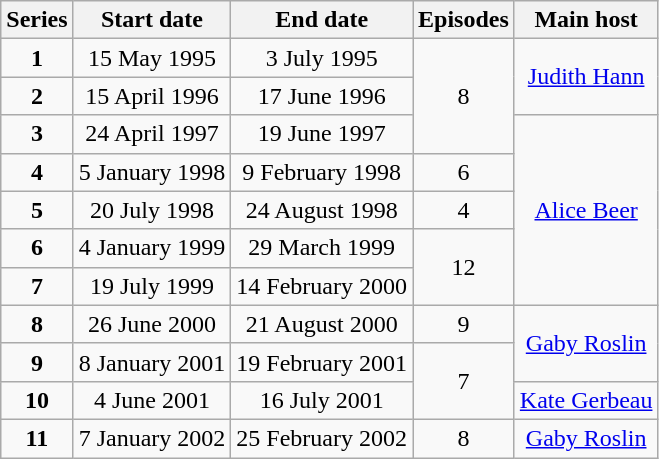<table class="wikitable" style="text-align:center;">
<tr>
<th>Series</th>
<th>Start date</th>
<th>End date</th>
<th>Episodes</th>
<th>Main host</th>
</tr>
<tr>
<td><strong>1</strong></td>
<td>15 May 1995</td>
<td>3 July 1995</td>
<td rowspan=3 "">8</td>
<td rowspan=2><a href='#'>Judith Hann</a></td>
</tr>
<tr>
<td><strong>2</strong></td>
<td>15 April 1996</td>
<td>17 June 1996</td>
</tr>
<tr>
<td><strong>3</strong></td>
<td>24 April 1997</td>
<td>19 June 1997</td>
<td rowspan=5><a href='#'>Alice Beer</a></td>
</tr>
<tr>
<td><strong>4</strong></td>
<td>5 January 1998</td>
<td>9 February 1998</td>
<td>6</td>
</tr>
<tr>
<td><strong>5</strong></td>
<td>20 July 1998</td>
<td>24 August 1998</td>
<td>4</td>
</tr>
<tr>
<td><strong>6</strong></td>
<td>4 January 1999</td>
<td>29 March 1999</td>
<td rowspan="2">12</td>
</tr>
<tr>
<td><strong>7</strong></td>
<td>19 July 1999</td>
<td>14 February 2000</td>
</tr>
<tr>
<td><strong>8</strong></td>
<td>26 June 2000</td>
<td>21 August 2000</td>
<td>9</td>
<td rowspan=2><a href='#'>Gaby Roslin</a></td>
</tr>
<tr>
<td><strong>9</strong></td>
<td>8 January 2001</td>
<td>19 February 2001</td>
<td rowspan="2">7</td>
</tr>
<tr>
<td><strong>10</strong></td>
<td>4 June 2001</td>
<td>16 July 2001</td>
<td><a href='#'>Kate Gerbeau</a></td>
</tr>
<tr>
<td><strong>11</strong></td>
<td>7 January 2002</td>
<td>25 February 2002</td>
<td>8</td>
<td><a href='#'>Gaby Roslin</a></td>
</tr>
</table>
